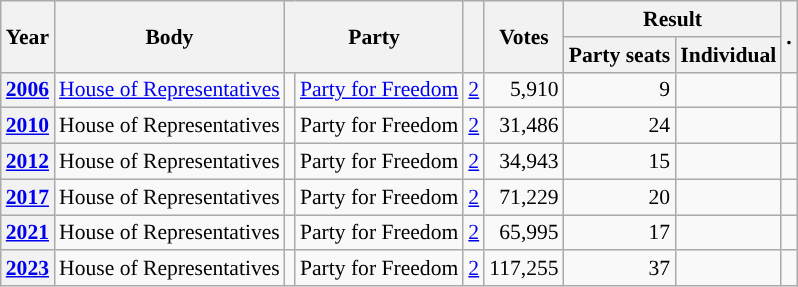<table class="wikitable plainrowheaders sortable" border=2 cellpadding=4 cellspacing=0 style="border: 1px #aaa solid; font-size: 90%; text-align:center;">
<tr>
<th scope="col" rowspan=2>Year</th>
<th scope="col" rowspan=2>Body</th>
<th scope="col" colspan=2 rowspan=2>Party</th>
<th scope="col" rowspan=2></th>
<th scope="col" rowspan=2>Votes</th>
<th scope="colgroup" colspan=2>Result</th>
<th scope="col" rowspan=2 class="unsortable">.</th>
</tr>
<tr>
<th scope="col">Party seats</th>
<th scope="col">Individual</th>
</tr>
<tr>
<th scope="row"><a href='#'>2006</a></th>
<td><a href='#'>House of Representatives</a></td>
<td style="background-color:"></td>
<td><a href='#'>Party for Freedom</a></td>
<td style=text-align:right><a href='#'>2</a></td>
<td style=text-align:right>5,910</td>
<td style=text-align:right>9</td>
<td></td>
<td></td>
</tr>
<tr>
<th scope="row"><a href='#'>2010</a></th>
<td>House of Representatives</td>
<td style="background-color:"></td>
<td>Party for Freedom</td>
<td style=text-align:right><a href='#'>2</a></td>
<td style=text-align:right>31,486</td>
<td style=text-align:right>24</td>
<td></td>
<td></td>
</tr>
<tr>
<th scope="row"><a href='#'>2012</a></th>
<td>House of Representatives</td>
<td style="background-color:"></td>
<td>Party for Freedom</td>
<td style=text-align:right><a href='#'>2</a></td>
<td style=text-align:right>34,943</td>
<td style=text-align:right>15</td>
<td></td>
<td></td>
</tr>
<tr>
<th scope="row"><a href='#'>2017</a></th>
<td>House of Representatives</td>
<td style="background-color:"></td>
<td>Party for Freedom</td>
<td style=text-align:right><a href='#'>2</a></td>
<td style=text-align:right>71,229</td>
<td style=text-align:right>20</td>
<td></td>
<td></td>
</tr>
<tr>
<th scope="row"><a href='#'>2021</a></th>
<td>House of Representatives</td>
<td style="background-color:"></td>
<td>Party for Freedom</td>
<td style=text-align:right><a href='#'>2</a></td>
<td style=text-align:right>65,995</td>
<td style=text-align:right>17</td>
<td></td>
<td></td>
</tr>
<tr>
<th scope="row"><a href='#'>2023</a></th>
<td>House of Representatives</td>
<td style="background-color:"></td>
<td>Party for Freedom</td>
<td style=text-align:right><a href='#'>2</a></td>
<td style=text-align:right>117,255</td>
<td style=text-align:right>37</td>
<td></td>
<td></td>
</tr>
</table>
